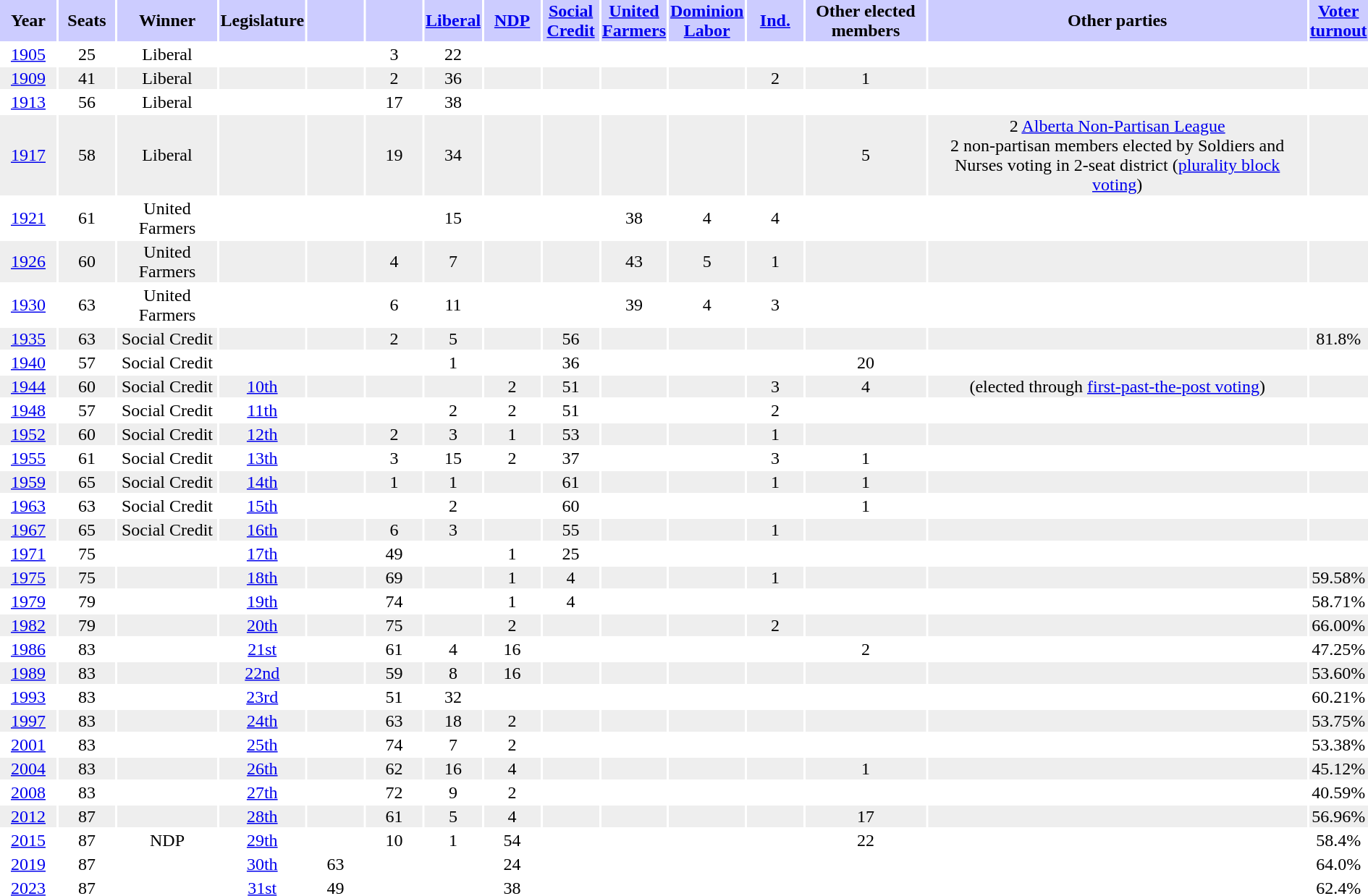<table class="toccolours sortable" style="margin:0 auto; clear:both; text-align: center;" border="0">
<tr style="background: #ccccff">
<th scope="col" width="50px">Year</th>
<th scope="col" width="50px">Seats</th>
<th scope="col" width="90px">Winner</th>
<th scope="col" width="50px">Legislature</th>
<th scope="col" width="50px" ><a href='#'></a></th>
<th scope="col" width="50px" ><a href='#'></a></th>
<th scope="col" width="50px" ><a href='#'>Liberal</a></th>
<th scope="col" width="50px" ><a href='#'>NDP</a></th>
<th scope="col" width="50px" ><a href='#'>Social Credit</a></th>
<th scope="col" width="50px" ><a href='#'>United Farmers</a></th>
<th scope="col" width="50px" ><a href='#'>Dominion Labor</a></th>
<th scope="col" width="50px" ><a href='#'>Ind.</a></th>
<th scope="col" colspan="1" >Other elected members</th>
<th scope="col" colspan="1" >Other parties</th>
<th scope="col" width="50px"><a href='#'>Voter turnout</a></th>
</tr>
<tr>
<td scope="row"><a href='#'>1905</a></td>
<td>25</td>
<td>Liberal</td>
<td></td>
<td></td>
<td>3</td>
<td>22</td>
<td></td>
<td></td>
<td></td>
<td></td>
<td></td>
<td></td>
<td></td>
<td></td>
</tr>
<tr style="background: #eeeeee">
<td scope="row"><a href='#'>1909</a></td>
<td>41</td>
<td>Liberal</td>
<td></td>
<td></td>
<td>2</td>
<td>36</td>
<td></td>
<td></td>
<td></td>
<td></td>
<td>2</td>
<td>1</td>
<td></td>
<td></td>
</tr>
<tr>
<td scope="row"><a href='#'>1913</a></td>
<td>56</td>
<td>Liberal</td>
<td></td>
<td></td>
<td>17</td>
<td>38</td>
<td></td>
<td></td>
<td></td>
<td></td>
<td></td>
<td></td>
<td></td>
<td></td>
</tr>
<tr style="background: #eeeeee">
<td scope="row"><a href='#'>1917</a></td>
<td>58</td>
<td>Liberal</td>
<td></td>
<td></td>
<td>19</td>
<td>34</td>
<td></td>
<td></td>
<td></td>
<td></td>
<td></td>
<td>5</td>
<td> 2 <a href='#'>Alberta Non-Partisan League</a><br>2 non-partisan members elected by Soldiers and Nurses voting in 2-seat district (<a href='#'>plurality block voting</a>)</td>
<td></td>
</tr>
<tr>
<td scope="row"><a href='#'>1921</a></td>
<td>61</td>
<td>United Farmers</td>
<td></td>
<td></td>
<td></td>
<td>15</td>
<td></td>
<td></td>
<td>38</td>
<td>4</td>
<td>4</td>
<td></td>
<td></td>
<td></td>
</tr>
<tr style="background: #eeeeee">
<td scope="row"><a href='#'>1926</a></td>
<td>60</td>
<td>United Farmers</td>
<td></td>
<td></td>
<td>4</td>
<td>7</td>
<td></td>
<td></td>
<td>43</td>
<td>5</td>
<td>1</td>
<td></td>
<td></td>
<td></td>
</tr>
<tr>
<td scope="row"><a href='#'>1930</a></td>
<td>63</td>
<td>United Farmers</td>
<td></td>
<td></td>
<td>6</td>
<td>11</td>
<td></td>
<td></td>
<td>39</td>
<td>4</td>
<td>3</td>
<td></td>
<td></td>
<td></td>
</tr>
<tr style="background: #eeeeee">
<td scope="row"><a href='#'>1935</a></td>
<td>63</td>
<td>Social Credit</td>
<td></td>
<td></td>
<td>2</td>
<td>5</td>
<td></td>
<td>56</td>
<td></td>
<td></td>
<td></td>
<td></td>
<td></td>
<td>81.8%</td>
</tr>
<tr>
<td scope="row"><a href='#'>1940</a></td>
<td>57</td>
<td>Social Credit</td>
<td></td>
<td></td>
<td></td>
<td>1</td>
<td></td>
<td>36</td>
<td></td>
<td></td>
<td></td>
<td>20</td>
<td></td>
<td></td>
</tr>
<tr style="background: #eeeeee">
<td scope="row"><a href='#'>1944</a></td>
<td>60</td>
<td>Social Credit</td>
<td><a href='#'>10th</a></td>
<td></td>
<td></td>
<td></td>
<td>2</td>
<td>51</td>
<td></td>
<td></td>
<td>3</td>
<td>4</td>
<td>(elected through <a href='#'>first-past-the-post voting</a>)</td>
<td></td>
</tr>
<tr>
<td scope="row"><a href='#'>1948</a></td>
<td>57</td>
<td>Social Credit</td>
<td><a href='#'>11th</a></td>
<td></td>
<td></td>
<td>2</td>
<td>2</td>
<td>51</td>
<td></td>
<td></td>
<td>2</td>
<td></td>
<td></td>
<td></td>
</tr>
<tr style="background: #eeeeee">
<td scope="row"><a href='#'>1952</a></td>
<td>60</td>
<td>Social Credit</td>
<td><a href='#'>12th</a></td>
<td></td>
<td>2</td>
<td>3</td>
<td>1</td>
<td>53</td>
<td></td>
<td></td>
<td>1</td>
<td></td>
<td></td>
<td></td>
</tr>
<tr>
<td scope="row"><a href='#'>1955</a></td>
<td>61</td>
<td>Social Credit</td>
<td><a href='#'>13th</a></td>
<td></td>
<td>3</td>
<td>15</td>
<td>2</td>
<td>37</td>
<td></td>
<td></td>
<td>3</td>
<td>1</td>
<td></td>
<td></td>
</tr>
<tr style="background: #eeeeee">
<td scope="row"><a href='#'>1959</a></td>
<td>65</td>
<td>Social Credit</td>
<td><a href='#'>14th</a></td>
<td></td>
<td>1</td>
<td>1</td>
<td></td>
<td>61</td>
<td></td>
<td></td>
<td>1</td>
<td>1</td>
<td></td>
<td></td>
</tr>
<tr>
<td scope="row"><a href='#'>1963</a></td>
<td>63</td>
<td>Social Credit</td>
<td><a href='#'>15th</a></td>
<td></td>
<td></td>
<td>2</td>
<td></td>
<td>60</td>
<td></td>
<td></td>
<td></td>
<td>1</td>
<td></td>
<td></td>
</tr>
<tr style="background: #eeeeee">
<td scope="row"><a href='#'>1967</a></td>
<td>65</td>
<td>Social Credit</td>
<td><a href='#'>16th</a></td>
<td></td>
<td>6</td>
<td>3</td>
<td></td>
<td>55</td>
<td></td>
<td></td>
<td>1</td>
<td></td>
<td></td>
<td></td>
</tr>
<tr>
<td scope="row"><a href='#'>1971</a></td>
<td>75</td>
<td></td>
<td><a href='#'>17th</a></td>
<td></td>
<td>49</td>
<td></td>
<td>1</td>
<td>25</td>
<td></td>
<td></td>
<td></td>
<td></td>
<td></td>
<td></td>
</tr>
<tr style="background: #eeeeee">
<td scope="row"><a href='#'>1975</a></td>
<td>75</td>
<td></td>
<td><a href='#'>18th</a></td>
<td></td>
<td>69</td>
<td></td>
<td>1</td>
<td>4</td>
<td></td>
<td></td>
<td>1</td>
<td></td>
<td></td>
<td>59.58%</td>
</tr>
<tr>
<td scope="row"><a href='#'>1979</a></td>
<td>79</td>
<td></td>
<td><a href='#'>19th</a></td>
<td></td>
<td>74</td>
<td></td>
<td>1</td>
<td>4</td>
<td></td>
<td></td>
<td></td>
<td></td>
<td></td>
<td>58.71%</td>
</tr>
<tr style="background: #eeeeee">
<td scope="row"><a href='#'>1982</a></td>
<td>79</td>
<td></td>
<td><a href='#'>20th</a></td>
<td></td>
<td>75</td>
<td></td>
<td>2</td>
<td></td>
<td></td>
<td></td>
<td>2</td>
<td></td>
<td></td>
<td>66.00%</td>
</tr>
<tr>
<td scope="row"><a href='#'>1986</a></td>
<td>83</td>
<td></td>
<td><a href='#'>21st</a></td>
<td></td>
<td>61</td>
<td>4</td>
<td>16</td>
<td></td>
<td></td>
<td></td>
<td></td>
<td>2</td>
<td></td>
<td>47.25%</td>
</tr>
<tr style="background: #eeeeee">
<td scope="row"><a href='#'>1989</a></td>
<td>83</td>
<td></td>
<td><a href='#'>22nd</a></td>
<td></td>
<td>59</td>
<td>8</td>
<td>16</td>
<td></td>
<td></td>
<td></td>
<td></td>
<td></td>
<td></td>
<td>53.60%</td>
</tr>
<tr>
<td scope="row"><a href='#'>1993</a></td>
<td>83</td>
<td></td>
<td><a href='#'>23rd</a></td>
<td></td>
<td>51</td>
<td>32</td>
<td></td>
<td></td>
<td></td>
<td></td>
<td></td>
<td></td>
<td></td>
<td>60.21%</td>
</tr>
<tr style="background: #eeeeee">
<td scope="row"><a href='#'>1997</a></td>
<td>83</td>
<td></td>
<td><a href='#'>24th</a></td>
<td></td>
<td>63</td>
<td>18</td>
<td>2</td>
<td></td>
<td></td>
<td></td>
<td></td>
<td></td>
<td></td>
<td>53.75%</td>
</tr>
<tr>
<td scope="row"><a href='#'>2001</a></td>
<td>83</td>
<td></td>
<td><a href='#'>25th</a></td>
<td></td>
<td>74</td>
<td>7</td>
<td>2</td>
<td></td>
<td></td>
<td></td>
<td></td>
<td></td>
<td></td>
<td>53.38%</td>
</tr>
<tr style="background: #eeeeee">
<td scope="row"><a href='#'>2004</a></td>
<td>83</td>
<td></td>
<td><a href='#'>26th</a></td>
<td></td>
<td>62</td>
<td>16</td>
<td>4</td>
<td></td>
<td></td>
<td></td>
<td></td>
<td>1</td>
<td></td>
<td>45.12%</td>
</tr>
<tr>
<td scope="row"><a href='#'>2008</a></td>
<td>83</td>
<td></td>
<td><a href='#'>27th</a></td>
<td></td>
<td>72</td>
<td>9</td>
<td>2</td>
<td></td>
<td></td>
<td></td>
<td></td>
<td></td>
<td></td>
<td>40.59%</td>
</tr>
<tr style="background: #eeeeee">
<td scope="row"><a href='#'>2012</a></td>
<td>87</td>
<td></td>
<td><a href='#'>28th</a></td>
<td></td>
<td>61</td>
<td>5</td>
<td>4</td>
<td></td>
<td></td>
<td></td>
<td></td>
<td>17</td>
<td></td>
<td>56.96%</td>
</tr>
<tr>
<td scope="row"><a href='#'>2015</a></td>
<td>87</td>
<td>NDP</td>
<td><a href='#'>29th</a></td>
<td></td>
<td>10</td>
<td>1</td>
<td>54</td>
<td></td>
<td></td>
<td></td>
<td></td>
<td>22</td>
<td></td>
<td>58.4%</td>
</tr>
<tr>
<td><a href='#'>2019</a></td>
<td>87</td>
<td></td>
<td><a href='#'>30th</a></td>
<td>63</td>
<td></td>
<td></td>
<td>24</td>
<td></td>
<td></td>
<td></td>
<td></td>
<td></td>
<td></td>
<td>64.0%</td>
</tr>
<tr>
<td><a href='#'>2023</a></td>
<td>87</td>
<td></td>
<td><a href='#'>31st</a></td>
<td>49</td>
<td></td>
<td></td>
<td>38</td>
<td></td>
<td></td>
<td></td>
<td></td>
<td></td>
<td></td>
<td>62.4%</td>
</tr>
</table>
